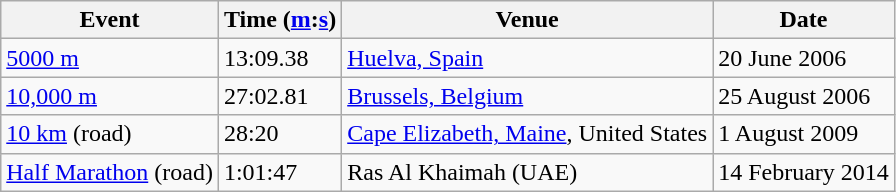<table class="wikitable">
<tr>
<th>Event</th>
<th>Time (<a href='#'>m</a>:<a href='#'>s</a>)</th>
<th>Venue</th>
<th>Date</th>
</tr>
<tr>
<td><a href='#'>5000 m</a></td>
<td>13:09.38</td>
<td><a href='#'>Huelva, Spain</a></td>
<td>20 June 2006</td>
</tr>
<tr>
<td><a href='#'>10,000 m</a></td>
<td>27:02.81</td>
<td><a href='#'>Brussels, Belgium</a></td>
<td>25 August 2006</td>
</tr>
<tr>
<td><a href='#'>10 km</a> (road)</td>
<td>28:20</td>
<td><a href='#'>Cape Elizabeth, Maine</a>, United States</td>
<td>1 August 2009</td>
</tr>
<tr>
<td><a href='#'>Half Marathon</a> (road)</td>
<td>1:01:47</td>
<td>Ras Al Khaimah (UAE)</td>
<td>14 February 2014</td>
</tr>
</table>
